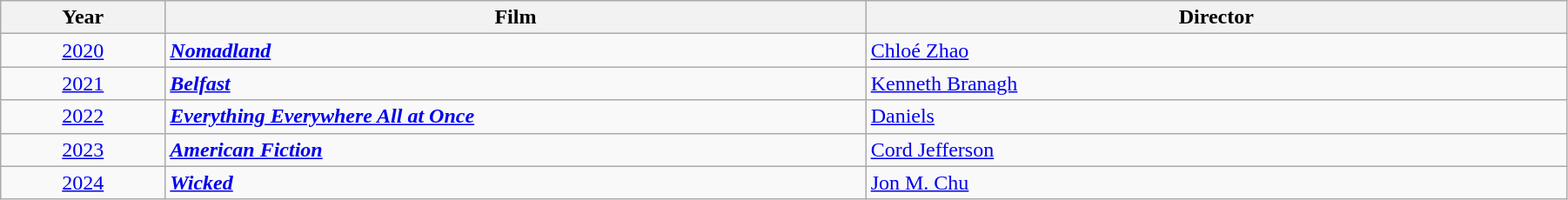<table class="wikitable" width="95%" cellpadding="5">
<tr>
<th width="100"><strong>Year</strong></th>
<th width="450"><strong>Film</strong></th>
<th width="450"><strong>Director</strong></th>
</tr>
<tr>
<td style="text-align:center;"><a href='#'>2020</a></td>
<td><strong><em><a href='#'>Nomadland</a></em></strong></td>
<td><a href='#'>Chloé Zhao</a></td>
</tr>
<tr>
<td style="text-align:center;"><a href='#'>2021</a></td>
<td><strong><em><a href='#'>Belfast</a></em></strong></td>
<td><a href='#'>Kenneth Branagh</a></td>
</tr>
<tr>
<td style="text-align:center;"><a href='#'>2022</a></td>
<td><strong><em><a href='#'>Everything Everywhere All at Once</a></em></strong></td>
<td><a href='#'>Daniels</a></td>
</tr>
<tr>
<td style="text-align:center;"><a href='#'>2023</a></td>
<td><strong><em><a href='#'>American Fiction</a></em></strong></td>
<td><a href='#'>Cord Jefferson</a></td>
</tr>
<tr>
<td style="text-align:center;"><a href='#'>2024</a></td>
<td><strong><em><a href='#'>Wicked</a></em></strong></td>
<td><a href='#'>Jon M. Chu</a></td>
</tr>
</table>
